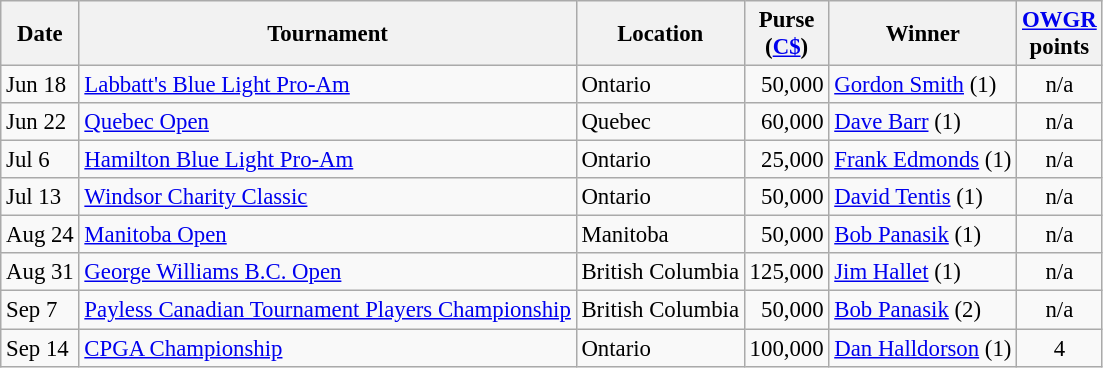<table class="wikitable" style="font-size:95%">
<tr>
<th>Date</th>
<th>Tournament</th>
<th>Location</th>
<th>Purse<br>(<a href='#'>C$</a>)</th>
<th>Winner</th>
<th><a href='#'>OWGR</a><br>points</th>
</tr>
<tr>
<td>Jun 18</td>
<td><a href='#'>Labbatt's Blue Light Pro-Am</a></td>
<td>Ontario</td>
<td align=right>50,000</td>
<td> <a href='#'>Gordon Smith</a> (1)</td>
<td align=center>n/a</td>
</tr>
<tr>
<td>Jun 22</td>
<td><a href='#'>Quebec Open</a></td>
<td>Quebec</td>
<td align=right>60,000</td>
<td> <a href='#'>Dave Barr</a> (1)</td>
<td align=center>n/a</td>
</tr>
<tr>
<td>Jul 6</td>
<td><a href='#'>Hamilton Blue Light Pro-Am</a></td>
<td>Ontario</td>
<td align=right>25,000</td>
<td> <a href='#'>Frank Edmonds</a> (1)</td>
<td align=center>n/a</td>
</tr>
<tr>
<td>Jul 13</td>
<td><a href='#'>Windsor Charity Classic</a></td>
<td>Ontario</td>
<td align=right>50,000</td>
<td> <a href='#'>David Tentis</a> (1)</td>
<td align=center>n/a</td>
</tr>
<tr>
<td>Aug 24</td>
<td><a href='#'>Manitoba Open</a></td>
<td>Manitoba</td>
<td align=right>50,000</td>
<td> <a href='#'>Bob Panasik</a> (1)</td>
<td align=center>n/a</td>
</tr>
<tr>
<td>Aug 31</td>
<td><a href='#'>George Williams B.C. Open</a></td>
<td>British Columbia</td>
<td align=right>125,000</td>
<td> <a href='#'>Jim Hallet</a> (1)</td>
<td align=center>n/a</td>
</tr>
<tr>
<td>Sep 7</td>
<td><a href='#'>Payless Canadian Tournament Players Championship</a></td>
<td>British Columbia</td>
<td align=right>50,000</td>
<td> <a href='#'>Bob Panasik</a> (2)</td>
<td align=center>n/a</td>
</tr>
<tr>
<td>Sep 14</td>
<td><a href='#'>CPGA Championship</a></td>
<td>Ontario</td>
<td align=right>100,000</td>
<td> <a href='#'>Dan Halldorson</a> (1)</td>
<td align=center>4</td>
</tr>
</table>
